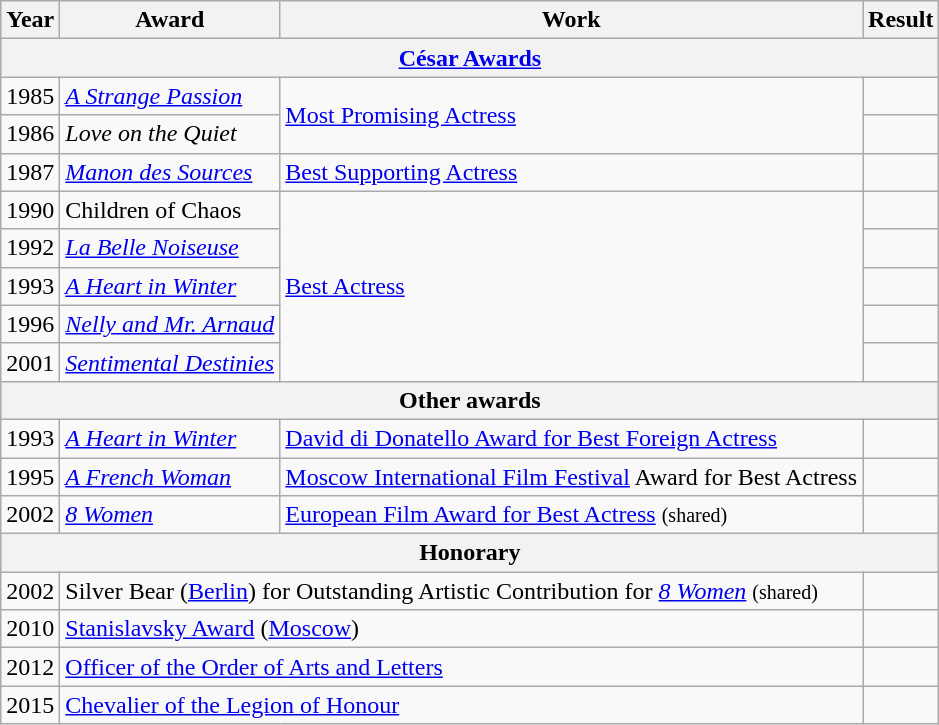<table class = "wikitable">
<tr>
<th>Year</th>
<th>Award</th>
<th>Work</th>
<th>Result</th>
</tr>
<tr>
<th colspan=4><a href='#'>César Awards</a></th>
</tr>
<tr>
<td>1985</td>
<td><em><a href='#'>A Strange Passion</a></em></td>
<td rowspan=2><a href='#'>Most Promising Actress</a></td>
<td></td>
</tr>
<tr>
<td>1986</td>
<td><em>Love on the Quiet</em></td>
<td></td>
</tr>
<tr>
<td>1987</td>
<td><em><a href='#'>Manon des Sources</a></em></td>
<td><a href='#'>Best Supporting Actress</a></td>
<td></td>
</tr>
<tr>
<td>1990</td>
<td>Children of Chaos</td>
<td rowspan=5><a href='#'>Best Actress</a></td>
<td></td>
</tr>
<tr>
<td>1992</td>
<td><em><a href='#'>La Belle Noiseuse</a></em></td>
<td></td>
</tr>
<tr>
<td>1993</td>
<td><em><a href='#'>A Heart in Winter</a></em></td>
<td></td>
</tr>
<tr>
<td>1996</td>
<td><em><a href='#'>Nelly and Mr. Arnaud</a></em></td>
<td></td>
</tr>
<tr>
<td>2001</td>
<td><em><a href='#'>Sentimental Destinies</a></em></td>
<td></td>
</tr>
<tr>
<th colspan=4>Other awards</th>
</tr>
<tr>
<td>1993</td>
<td><em><a href='#'>A Heart in Winter</a></em></td>
<td><a href='#'>David di Donatello Award for Best Foreign Actress</a></td>
<td></td>
</tr>
<tr>
<td>1995</td>
<td><em><a href='#'>A French Woman</a></em></td>
<td><a href='#'>Moscow International Film Festival</a> Award for Best Actress</td>
<td></td>
</tr>
<tr>
<td>2002</td>
<td><em><a href='#'>8 Women</a></em></td>
<td><a href='#'>European Film Award for Best Actress</a> <small>(shared)</small></td>
<td></td>
</tr>
<tr>
<th colspan=4>Honorary</th>
</tr>
<tr>
<td>2002</td>
<td colspan=2>Silver Bear (<a href='#'>Berlin</a>) for Outstanding Artistic Contribution for <em><a href='#'>8 Women</a></em> <small>(shared)</small></td>
<td></td>
</tr>
<tr>
<td>2010</td>
<td colspan=2><a href='#'>Stanislavsky Award</a> (<a href='#'>Moscow</a>)</td>
<td></td>
</tr>
<tr>
<td>2012</td>
<td colspan=2><a href='#'>Officer of the Order of Arts and Letters</a></td>
<td></td>
</tr>
<tr>
<td>2015</td>
<td colspan=2><a href='#'>Chevalier of the Legion of Honour</a></td>
<td></td>
</tr>
</table>
